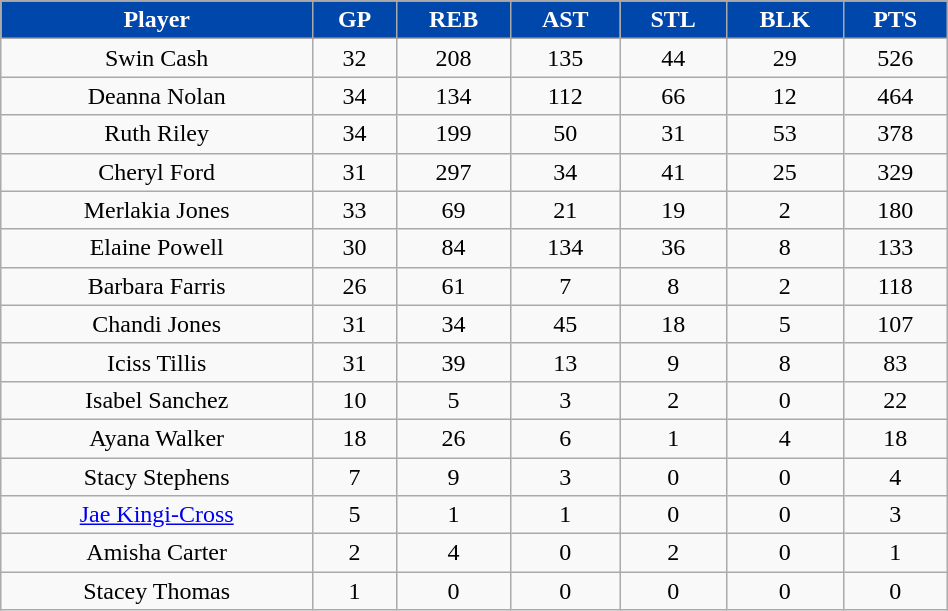<table class="wikitable" width="50%">
<tr align="center" style="background:#0047AB; color:white;">
<td><strong>Player</strong></td>
<td><strong>GP</strong></td>
<td><strong>REB</strong></td>
<td><strong>AST</strong></td>
<td><strong>STL</strong></td>
<td><strong>BLK</strong></td>
<td><strong>PTS</strong></td>
</tr>
<tr align="center">
<td>Swin Cash</td>
<td>32</td>
<td>208</td>
<td>135</td>
<td>44</td>
<td>29</td>
<td>526</td>
</tr>
<tr align="center">
<td>Deanna Nolan</td>
<td>34</td>
<td>134</td>
<td>112</td>
<td>66</td>
<td>12</td>
<td>464</td>
</tr>
<tr align="center">
<td>Ruth Riley</td>
<td>34</td>
<td>199</td>
<td>50</td>
<td>31</td>
<td>53</td>
<td>378</td>
</tr>
<tr align="center">
<td>Cheryl Ford</td>
<td>31</td>
<td>297</td>
<td>34</td>
<td>41</td>
<td>25</td>
<td>329</td>
</tr>
<tr align="center">
<td>Merlakia Jones</td>
<td>33</td>
<td>69</td>
<td>21</td>
<td>19</td>
<td>2</td>
<td>180</td>
</tr>
<tr align="center">
<td>Elaine Powell</td>
<td>30</td>
<td>84</td>
<td>134</td>
<td>36</td>
<td>8</td>
<td>133</td>
</tr>
<tr align="center">
<td>Barbara Farris</td>
<td>26</td>
<td>61</td>
<td>7</td>
<td>8</td>
<td>2</td>
<td>118</td>
</tr>
<tr align="center">
<td>Chandi Jones</td>
<td>31</td>
<td>34</td>
<td>45</td>
<td>18</td>
<td>5</td>
<td>107</td>
</tr>
<tr align="center">
<td>Iciss Tillis</td>
<td>31</td>
<td>39</td>
<td>13</td>
<td>9</td>
<td>8</td>
<td>83</td>
</tr>
<tr align="center">
<td>Isabel Sanchez</td>
<td>10</td>
<td>5</td>
<td>3</td>
<td>2</td>
<td>0</td>
<td>22</td>
</tr>
<tr align="center">
<td>Ayana Walker</td>
<td>18</td>
<td>26</td>
<td>6</td>
<td>1</td>
<td>4</td>
<td>18</td>
</tr>
<tr align="center">
<td>Stacy Stephens</td>
<td>7</td>
<td>9</td>
<td>3</td>
<td>0</td>
<td>0</td>
<td>4</td>
</tr>
<tr align="center">
<td><a href='#'>Jae Kingi-Cross</a></td>
<td>5</td>
<td>1</td>
<td>1</td>
<td>0</td>
<td>0</td>
<td>3</td>
</tr>
<tr align="center">
<td>Amisha Carter</td>
<td>2</td>
<td>4</td>
<td>0</td>
<td>2</td>
<td>0</td>
<td>1</td>
</tr>
<tr align="center">
<td>Stacey Thomas</td>
<td>1</td>
<td>0</td>
<td>0</td>
<td>0</td>
<td>0</td>
<td>0</td>
</tr>
</table>
